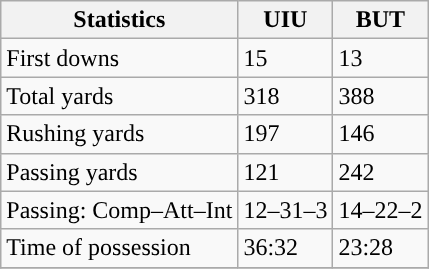<table class="wikitable" style="float: left;">
<tr>
<th>Statistics</th>
<th>UIU</th>
<th>BUT</th>
</tr>
<tr>
<td>First downs</td>
<td>15</td>
<td>13</td>
</tr>
<tr>
<td>Total yards</td>
<td>318</td>
<td>388</td>
</tr>
<tr>
<td>Rushing yards</td>
<td>197</td>
<td>146</td>
</tr>
<tr>
<td>Passing yards</td>
<td>121</td>
<td>242</td>
</tr>
<tr>
<td>Passing: Comp–Att–Int</td>
<td>12–31–3</td>
<td>14–22–2</td>
</tr>
<tr>
<td>Time of possession</td>
<td>36:32</td>
<td>23:28</td>
</tr>
<tr>
</tr>
</table>
